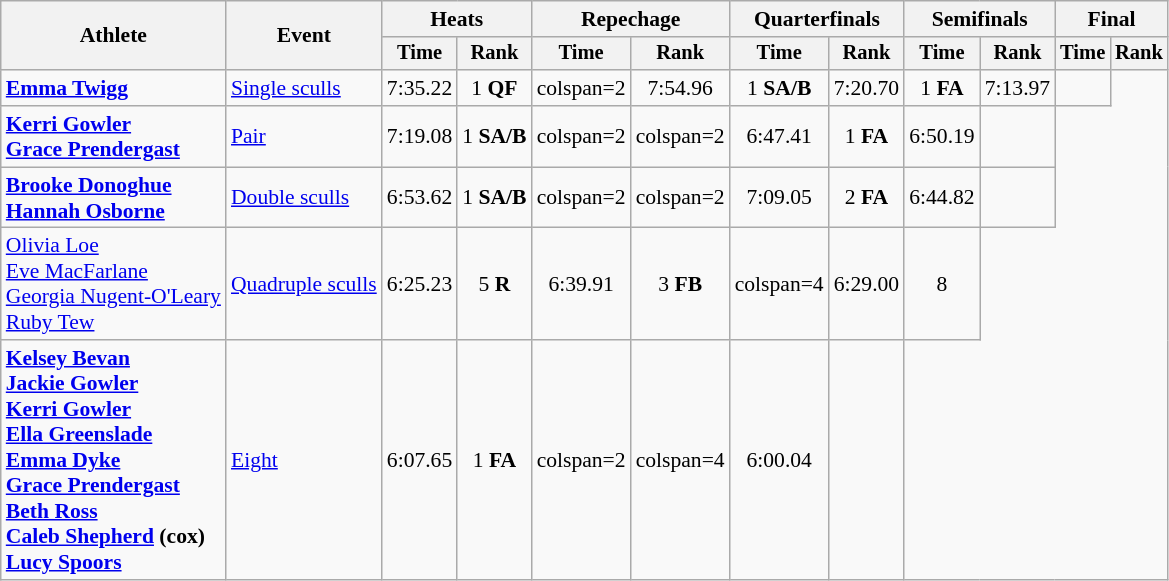<table class="wikitable" style="font-size:90%">
<tr>
<th rowspan="2">Athlete</th>
<th rowspan="2">Event</th>
<th colspan="2">Heats</th>
<th colspan="2">Repechage</th>
<th colspan="2">Quarterfinals</th>
<th colspan="2">Semifinals</th>
<th colspan="2">Final</th>
</tr>
<tr style="font-size:95%">
<th>Time</th>
<th>Rank</th>
<th>Time</th>
<th>Rank</th>
<th>Time</th>
<th>Rank</th>
<th>Time</th>
<th>Rank</th>
<th>Time</th>
<th>Rank</th>
</tr>
<tr align=center>
<td align=left><strong><a href='#'>Emma Twigg</a></strong></td>
<td align=left><a href='#'>Single sculls</a></td>
<td>7:35.22</td>
<td>1 <strong>QF</strong></td>
<td>colspan=2 </td>
<td>7:54.96</td>
<td>1 <strong>SA/B</strong></td>
<td>7:20.70</td>
<td>1 <strong>FA</strong></td>
<td>7:13.97 </td>
<td></td>
</tr>
<tr align=center>
<td align=left><strong><a href='#'>Kerri Gowler</a><br><a href='#'>Grace Prendergast</a></strong></td>
<td align=left><a href='#'>Pair</a></td>
<td>7:19.08</td>
<td>1 <strong>SA/B</strong></td>
<td>colspan=2 </td>
<td>colspan=2 </td>
<td>6:47.41 </td>
<td>1 <strong>FA</strong></td>
<td>6:50.19</td>
<td></td>
</tr>
<tr align=center>
<td align=left><strong><a href='#'>Brooke Donoghue</a><br><a href='#'>Hannah Osborne</a></strong></td>
<td align=left><a href='#'>Double sculls</a></td>
<td>6:53.62</td>
<td>1 <strong>SA/B</strong></td>
<td>colspan=2 </td>
<td>colspan=2 </td>
<td>7:09.05</td>
<td>2 <strong>FA</strong></td>
<td>6:44.82</td>
<td></td>
</tr>
<tr align=center>
<td align=left><a href='#'>Olivia Loe</a><br><a href='#'>Eve MacFarlane</a><br><a href='#'>Georgia Nugent-O'Leary</a><br><a href='#'>Ruby Tew</a></td>
<td align=left><a href='#'>Quadruple sculls</a></td>
<td>6:25.23</td>
<td>5 <strong>R</strong></td>
<td>6:39.91</td>
<td>3 <strong>FB</strong></td>
<td>colspan=4 </td>
<td>6:29.00</td>
<td>8</td>
</tr>
<tr align=center>
<td align=left><strong><a href='#'>Kelsey Bevan</a><br><a href='#'>Jackie Gowler</a><br><a href='#'>Kerri Gowler</a><br><a href='#'>Ella Greenslade</a><br><a href='#'>Emma Dyke</a><br><a href='#'>Grace Prendergast</a><br><a href='#'>Beth Ross</a><br><a href='#'>Caleb Shepherd</a> (cox)<br><a href='#'>Lucy Spoors</a></strong></td>
<td align=left><a href='#'>Eight</a></td>
<td>6:07.65</td>
<td>1 <strong>FA</strong></td>
<td>colspan=2 </td>
<td>colspan=4 </td>
<td>6:00.04</td>
<td></td>
</tr>
</table>
